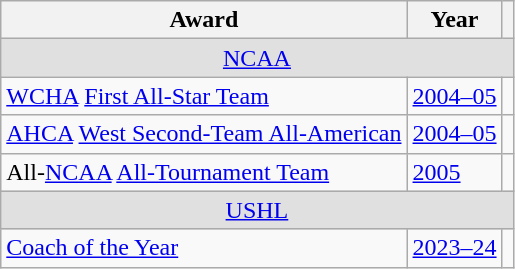<table class="wikitable">
<tr>
<th>Award</th>
<th>Year</th>
<th></th>
</tr>
<tr ALIGN="center" bgcolor="#e0e0e0">
<td colspan="3"><a href='#'>NCAA</a></td>
</tr>
<tr>
<td><a href='#'>WCHA</a> <a href='#'>First All-Star Team</a></td>
<td><a href='#'>2004–05</a></td>
<td></td>
</tr>
<tr>
<td><a href='#'>AHCA</a> <a href='#'>West Second-Team All-American</a></td>
<td><a href='#'>2004–05</a></td>
<td></td>
</tr>
<tr>
<td>All-<a href='#'>NCAA</a> <a href='#'>All-Tournament Team</a></td>
<td><a href='#'>2005</a></td>
<td></td>
</tr>
<tr ALIGN="center" bgcolor="#e0e0e0">
<td colspan="3"><a href='#'>USHL</a></td>
</tr>
<tr>
<td><a href='#'>Coach of the Year</a></td>
<td><a href='#'>2023–24</a></td>
<td></td>
</tr>
</table>
